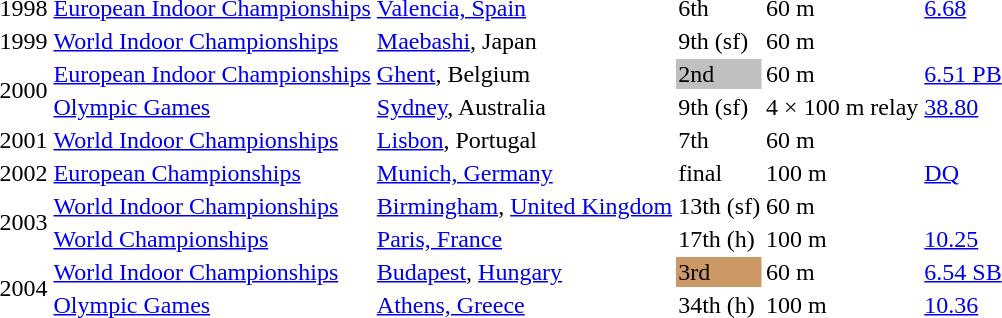<table>
<tr>
<td>1998</td>
<td><a href='#'>European Indoor Championships</a></td>
<td><a href='#'>Valencia, Spain</a></td>
<td>6th</td>
<td>60 m</td>
<td><a href='#'>6.68</a></td>
</tr>
<tr>
<td>1999</td>
<td><a href='#'>World Indoor Championships</a></td>
<td><a href='#'>Maebashi</a>, Japan</td>
<td>9th (sf)</td>
<td>60 m</td>
<td></td>
</tr>
<tr>
<td rowspan=2>2000</td>
<td><a href='#'>European Indoor Championships</a></td>
<td><a href='#'>Ghent</a>, Belgium</td>
<td bgcolor="silver">2nd</td>
<td>60 m</td>
<td><a href='#'>6.51 PB</a></td>
</tr>
<tr>
<td><a href='#'>Olympic Games</a></td>
<td><a href='#'>Sydney</a>, Australia</td>
<td>9th (sf)</td>
<td>4 × 100 m relay</td>
<td><a href='#'>38.80</a></td>
</tr>
<tr>
<td>2001</td>
<td><a href='#'>World Indoor Championships</a></td>
<td><a href='#'>Lisbon</a>, Portugal</td>
<td>7th</td>
<td>60 m</td>
<td></td>
</tr>
<tr>
<td>2002</td>
<td><a href='#'>European Championships</a></td>
<td><a href='#'>Munich, Germany</a></td>
<td>final</td>
<td>100 m</td>
<td><a href='#'>DQ</a></td>
</tr>
<tr>
<td rowspan=2>2003</td>
<td><a href='#'>World Indoor Championships</a></td>
<td><a href='#'>Birmingham</a>, <a href='#'>United Kingdom</a></td>
<td>13th (sf)</td>
<td>60 m</td>
<td></td>
</tr>
<tr>
<td><a href='#'>World Championships</a></td>
<td><a href='#'>Paris, France</a></td>
<td>17th (h)</td>
<td>100 m</td>
<td><a href='#'>10.25</a></td>
</tr>
<tr>
<td rowspan=2>2004</td>
<td><a href='#'>World Indoor Championships</a></td>
<td><a href='#'>Budapest</a>, <a href='#'>Hungary</a></td>
<td bgcolor=CC9966>3rd</td>
<td>60 m</td>
<td><a href='#'>6.54 SB</a></td>
</tr>
<tr>
<td><a href='#'>Olympic Games</a></td>
<td><a href='#'>Athens, Greece</a></td>
<td>34th (h)</td>
<td>100 m</td>
<td><a href='#'>10.36</a></td>
</tr>
</table>
